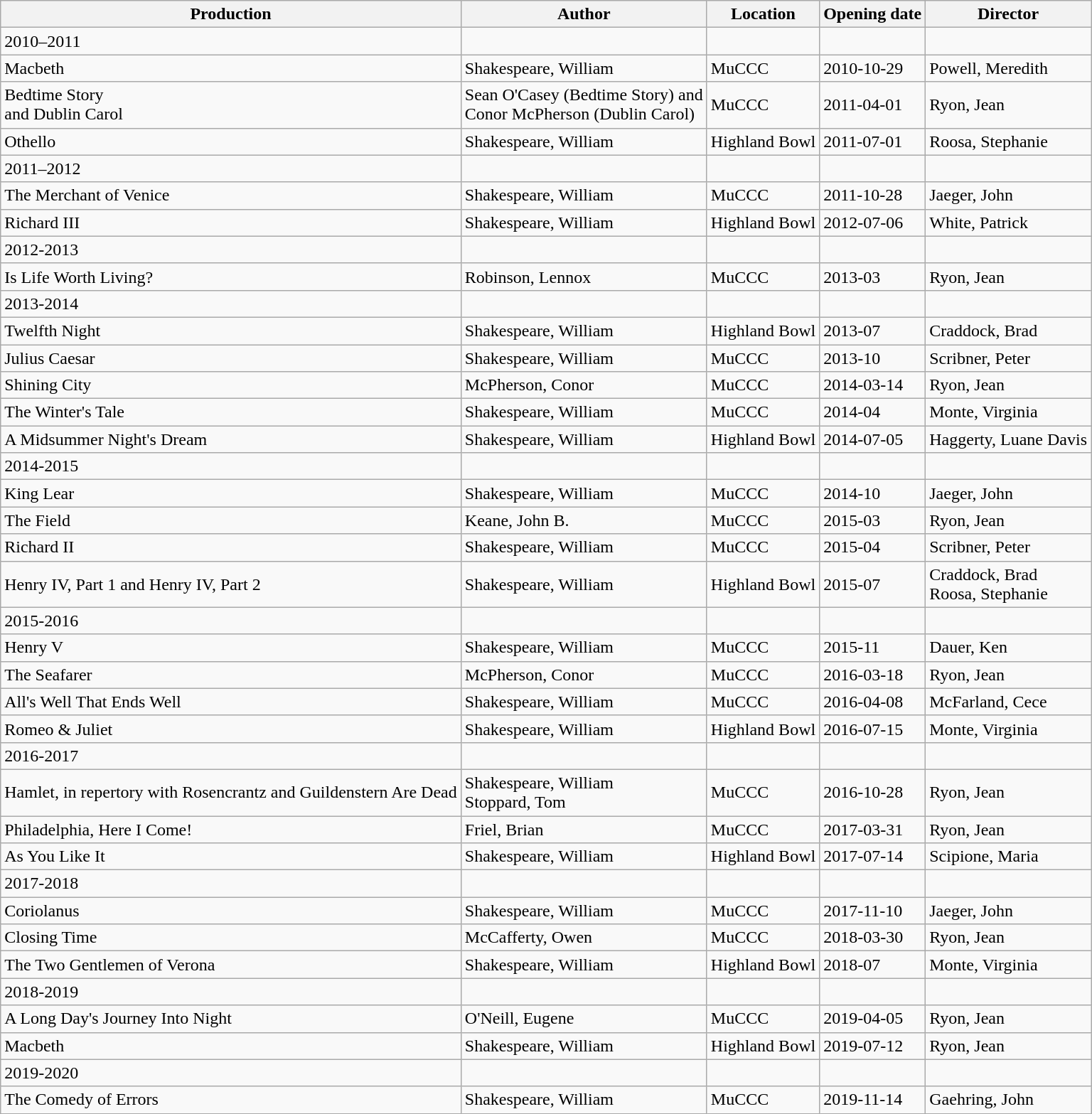<table class="wikitable" border="1">
<tr>
<th>Production</th>
<th>Author</th>
<th>Location</th>
<th>Opening date</th>
<th>Director</th>
</tr>
<tr>
<td>2010–2011</td>
<td></td>
<td></td>
<td></td>
<td></td>
</tr>
<tr>
<td>Macbeth</td>
<td>Shakespeare, William</td>
<td>MuCCC</td>
<td>2010-10-29</td>
<td>Powell, Meredith</td>
</tr>
<tr>
<td>Bedtime Story<br>and Dublin Carol</td>
<td>Sean O'Casey (Bedtime Story) and<br>Conor McPherson (Dublin Carol)</td>
<td>MuCCC</td>
<td>2011-04-01</td>
<td>Ryon, Jean</td>
</tr>
<tr>
<td>Othello</td>
<td>Shakespeare, William</td>
<td>Highland Bowl</td>
<td>2011-07-01</td>
<td>Roosa, Stephanie</td>
</tr>
<tr>
<td>2011–2012</td>
<td></td>
<td></td>
<td></td>
<td></td>
</tr>
<tr>
<td>The Merchant of Venice</td>
<td>Shakespeare, William</td>
<td>MuCCC</td>
<td>2011-10-28</td>
<td>Jaeger, John</td>
</tr>
<tr>
<td>Richard III</td>
<td>Shakespeare, William</td>
<td>Highland Bowl</td>
<td>2012-07-06</td>
<td>White, Patrick</td>
</tr>
<tr>
<td>2012-2013</td>
<td></td>
<td></td>
<td></td>
<td></td>
</tr>
<tr>
<td>Is Life Worth Living?</td>
<td>Robinson, Lennox</td>
<td>MuCCC</td>
<td>2013-03</td>
<td>Ryon, Jean</td>
</tr>
<tr>
<td>2013-2014</td>
<td></td>
<td></td>
<td></td>
<td></td>
</tr>
<tr>
<td>Twelfth Night</td>
<td>Shakespeare, William</td>
<td>Highland Bowl</td>
<td>2013-07</td>
<td>Craddock, Brad</td>
</tr>
<tr>
<td>Julius Caesar</td>
<td>Shakespeare, William</td>
<td>MuCCC</td>
<td>2013-10</td>
<td>Scribner, Peter</td>
</tr>
<tr>
<td>Shining City</td>
<td>McPherson, Conor</td>
<td>MuCCC</td>
<td>2014-03-14</td>
<td>Ryon, Jean</td>
</tr>
<tr>
<td>The Winter's Tale</td>
<td>Shakespeare, William</td>
<td>MuCCC</td>
<td>2014-04</td>
<td>Monte, Virginia</td>
</tr>
<tr>
<td>A Midsummer Night's Dream</td>
<td>Shakespeare, William</td>
<td>Highland Bowl</td>
<td>2014-07-05</td>
<td>Haggerty, Luane Davis</td>
</tr>
<tr>
<td>2014-2015</td>
<td></td>
<td></td>
<td></td>
<td></td>
</tr>
<tr>
<td>King Lear</td>
<td>Shakespeare, William</td>
<td>MuCCC</td>
<td>2014-10</td>
<td>Jaeger, John</td>
</tr>
<tr>
<td>The Field</td>
<td>Keane, John B.</td>
<td>MuCCC</td>
<td>2015-03</td>
<td>Ryon, Jean</td>
</tr>
<tr>
<td>Richard II</td>
<td>Shakespeare, William</td>
<td>MuCCC</td>
<td>2015-04</td>
<td>Scribner, Peter</td>
</tr>
<tr>
<td>Henry IV, Part 1 and Henry IV, Part 2</td>
<td>Shakespeare, William</td>
<td>Highland Bowl</td>
<td>2015-07</td>
<td>Craddock, Brad<br>Roosa, Stephanie</td>
</tr>
<tr>
<td>2015-2016</td>
<td></td>
<td></td>
<td></td>
<td></td>
</tr>
<tr>
<td>Henry V</td>
<td>Shakespeare, William</td>
<td>MuCCC</td>
<td>2015-11</td>
<td>Dauer, Ken</td>
</tr>
<tr>
<td>The Seafarer</td>
<td>McPherson, Conor</td>
<td>MuCCC</td>
<td>2016-03-18</td>
<td>Ryon, Jean</td>
</tr>
<tr>
<td>All's Well That Ends Well</td>
<td>Shakespeare, William</td>
<td>MuCCC</td>
<td>2016-04-08</td>
<td>McFarland, Cece</td>
</tr>
<tr>
<td>Romeo & Juliet</td>
<td>Shakespeare, William</td>
<td>Highland Bowl</td>
<td>2016-07-15</td>
<td>Monte, Virginia</td>
</tr>
<tr>
<td>2016-2017</td>
<td></td>
<td></td>
<td></td>
<td></td>
</tr>
<tr>
<td>Hamlet, in repertory with Rosencrantz and Guildenstern Are Dead</td>
<td>Shakespeare, William<br>Stoppard, Tom</td>
<td>MuCCC</td>
<td>2016-10-28</td>
<td>Ryon, Jean</td>
</tr>
<tr>
<td>Philadelphia, Here I Come!</td>
<td>Friel, Brian</td>
<td>MuCCC</td>
<td>2017-03-31</td>
<td>Ryon, Jean</td>
</tr>
<tr>
<td>As You Like It</td>
<td>Shakespeare, William</td>
<td>Highland Bowl</td>
<td>2017-07-14</td>
<td>Scipione, Maria</td>
</tr>
<tr>
<td>2017-2018</td>
<td></td>
<td></td>
<td></td>
<td></td>
</tr>
<tr>
<td>Coriolanus</td>
<td>Shakespeare, William</td>
<td>MuCCC</td>
<td>2017-11-10</td>
<td>Jaeger, John</td>
</tr>
<tr>
<td>Closing Time</td>
<td>McCafferty, Owen</td>
<td>MuCCC</td>
<td>2018-03-30</td>
<td>Ryon, Jean</td>
</tr>
<tr>
<td>The Two Gentlemen of Verona</td>
<td>Shakespeare, William</td>
<td>Highland Bowl</td>
<td>2018-07</td>
<td>Monte, Virginia</td>
</tr>
<tr>
<td>2018-2019</td>
<td></td>
<td></td>
<td></td>
<td></td>
</tr>
<tr>
<td>A Long Day's Journey Into Night</td>
<td>O'Neill, Eugene</td>
<td>MuCCC</td>
<td>2019-04-05</td>
<td>Ryon, Jean</td>
</tr>
<tr>
<td>Macbeth</td>
<td>Shakespeare, William</td>
<td>Highland Bowl</td>
<td>2019-07-12</td>
<td>Ryon, Jean</td>
</tr>
<tr>
<td>2019-2020</td>
<td></td>
<td></td>
<td></td>
<td></td>
</tr>
<tr>
<td>The Comedy of Errors</td>
<td>Shakespeare, William</td>
<td>MuCCC</td>
<td>2019-11-14</td>
<td>Gaehring, John</td>
</tr>
</table>
